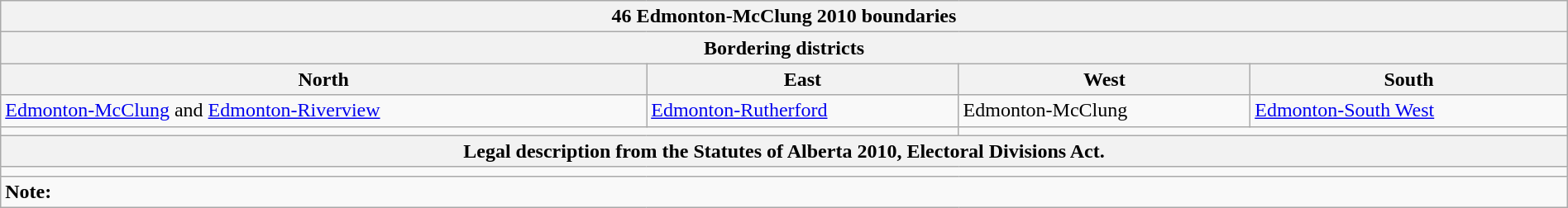<table class="wikitable collapsible collapsed" style="width:100%;">
<tr>
<th colspan=4>46 Edmonton-McClung 2010 boundaries</th>
</tr>
<tr>
<th colspan=4>Bordering districts</th>
</tr>
<tr>
<th>North</th>
<th>East</th>
<th>West</th>
<th>South</th>
</tr>
<tr>
<td><a href='#'>Edmonton-McClung</a> and <a href='#'>Edmonton-Riverview</a></td>
<td><a href='#'>Edmonton-Rutherford</a></td>
<td>Edmonton-McClung</td>
<td><a href='#'>Edmonton-South West</a></td>
</tr>
<tr>
<td colspan=2 align=center></td>
<td colspan=2 align=center></td>
</tr>
<tr>
<th colspan=4>Legal description from the Statutes of Alberta 2010, Electoral Divisions Act.</th>
</tr>
<tr>
<td colspan=4></td>
</tr>
<tr>
<td colspan=4><strong>Note:</strong></td>
</tr>
</table>
